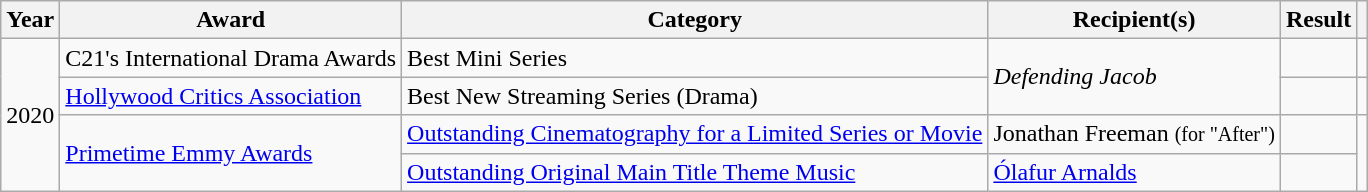<table class="wikitable sortable">
<tr>
<th>Year</th>
<th>Award</th>
<th>Category</th>
<th>Recipient(s)</th>
<th>Result</th>
<th></th>
</tr>
<tr>
<td rowspan="4">2020</td>
<td>C21's International Drama Awards</td>
<td>Best Mini Series</td>
<td rowspan="2"><em>Defending Jacob</em></td>
<td></td>
<td align="center"></td>
</tr>
<tr>
<td><a href='#'>Hollywood Critics Association</a></td>
<td>Best New Streaming Series (Drama)</td>
<td></td>
<td align="center"></td>
</tr>
<tr>
<td rowspan="2"><a href='#'>Primetime Emmy Awards</a></td>
<td><a href='#'>Outstanding Cinematography for a Limited Series or Movie</a></td>
<td>Jonathan Freeman <small>(for "After")</small></td>
<td></td>
<td rowspan="2" align="center"></td>
</tr>
<tr>
<td><a href='#'>Outstanding Original Main Title Theme Music</a></td>
<td><a href='#'>Ólafur Arnalds</a></td>
<td></td>
</tr>
</table>
